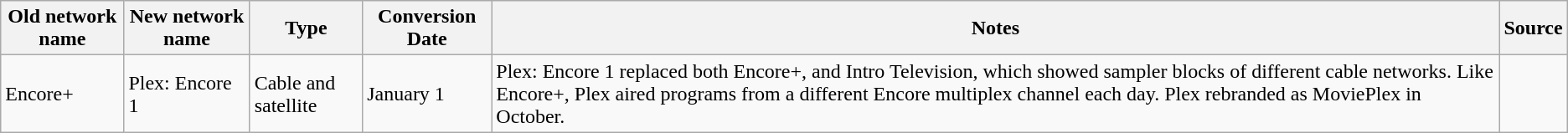<table class="wikitable">
<tr>
<th>Old network name</th>
<th>New network name</th>
<th>Type</th>
<th>Conversion Date</th>
<th>Notes</th>
<th>Source</th>
</tr>
<tr>
<td>Encore+</td>
<td>Plex: Encore 1</td>
<td>Cable and satellite</td>
<td>January 1</td>
<td>Plex: Encore 1 replaced both Encore+, and Intro Television, which showed sampler blocks of different cable networks. Like Encore+, Plex aired programs from a different Encore multiplex channel each day. Plex rebranded as MoviePlex in October.</td>
<td></td>
</tr>
</table>
